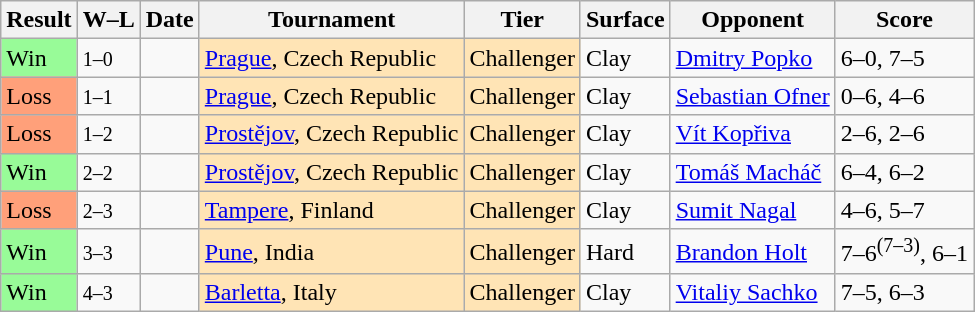<table class="sortable wikitable">
<tr>
<th>Result</th>
<th class="unsortable">W–L</th>
<th>Date</th>
<th>Tournament</th>
<th>Tier</th>
<th>Surface</th>
<th>Opponent</th>
<th class="unsortable">Score</th>
</tr>
<tr>
<td bgcolor=98FB98>Win</td>
<td><small>1–0</small></td>
<td><a href='#'></a></td>
<td style="background:moccasin"><a href='#'>Prague</a>, Czech Republic</td>
<td style="background:moccasin;">Challenger</td>
<td>Clay</td>
<td> <a href='#'>Dmitry Popko</a></td>
<td>6–0, 7–5</td>
</tr>
<tr>
<td bgcolor=FFA07A>Loss</td>
<td><small>1–1</small></td>
<td><a href='#'></a></td>
<td style="background:moccasin"><a href='#'>Prague</a>, Czech Republic</td>
<td style="background:moccasin;">Challenger</td>
<td>Clay</td>
<td> <a href='#'>Sebastian Ofner</a></td>
<td>0–6, 4–6</td>
</tr>
<tr>
<td bgcolor=FFA07A>Loss</td>
<td><small>1–2</small></td>
<td><a href='#'></a></td>
<td style="background:moccasin"><a href='#'>Prostějov</a>, Czech Republic</td>
<td style="background:moccasin;">Challenger</td>
<td>Clay</td>
<td> <a href='#'>Vít Kopřiva</a></td>
<td>2–6, 2–6</td>
</tr>
<tr>
<td bgcolor=98FB98>Win</td>
<td><small>2–2</small></td>
<td><a href='#'></a></td>
<td style="background:moccasin"><a href='#'> Prostějov</a>, Czech Republic</td>
<td style="background:moccasin;">Challenger</td>
<td>Clay</td>
<td> <a href='#'>Tomáš Macháč</a></td>
<td>6–4, 6–2</td>
</tr>
<tr>
<td bgcolor=FFA07A>Loss</td>
<td><small>2–3</small></td>
<td><a href='#'></a></td>
<td style="background:moccasin;"><a href='#'>Tampere</a>, Finland</td>
<td style="background:moccasin;">Challenger</td>
<td>Clay</td>
<td> <a href='#'>Sumit Nagal</a></td>
<td>4–6, 5–7</td>
</tr>
<tr>
<td bgcolor=98FB98>Win</td>
<td><small>3–3</small></td>
<td><a href='#'></a></td>
<td bgcolor=moccasin><a href='#'>Pune</a>, India</td>
<td bgcolor=moccasin>Challenger</td>
<td>Hard</td>
<td> <a href='#'>Brandon Holt</a></td>
<td>7–6<sup>(7–3)</sup>, 6–1</td>
</tr>
<tr>
<td bgcolor=98FB98>Win</td>
<td><small>4–3</small></td>
<td><a href='#'></a></td>
<td bgcolor=moccasin><a href='#'>Barletta</a>, Italy</td>
<td bgcolor=moccasin>Challenger</td>
<td>Clay</td>
<td> <a href='#'>Vitaliy Sachko</a></td>
<td>7–5, 6–3</td>
</tr>
</table>
